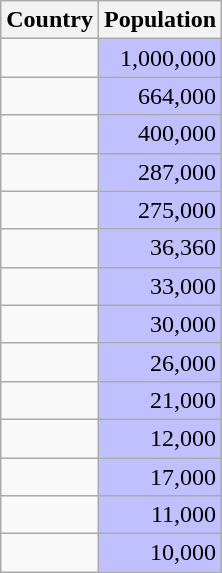<table class="wikitable sortable">
<tr>
<th>Country</th>
<th>Population</th>
</tr>
<tr>
<td></td>
<td style="background:#c0c0ff; text-align:right;">1,000,000</td>
</tr>
<tr>
<td></td>
<td style="background:#c0c0ff; text-align:right;">664,000</td>
</tr>
<tr>
<td></td>
<td style="background:#c0c0ff; text-align:right;">400,000</td>
</tr>
<tr>
<td></td>
<td style="background:#c0c0ff; text-align:right;">287,000</td>
</tr>
<tr>
<td></td>
<td style="background:#c0c0ff; text-align:right;">275,000</td>
</tr>
<tr>
<td></td>
<td style="background:#c0c0ff; text-align:right;">36,360</td>
</tr>
<tr>
<td></td>
<td style="background:#c0c0ff; text-align:right;">33,000</td>
</tr>
<tr>
<td></td>
<td style="background:#c0c0ff; text-align:right;">30,000</td>
</tr>
<tr>
<td></td>
<td style="background:#c0c0ff; text-align:right;">26,000</td>
</tr>
<tr>
<td></td>
<td style="background:#c0c0ff; text-align:right;">21,000</td>
</tr>
<tr>
<td></td>
<td style="background:#c0c0ff; text-align:right;">12,000</td>
</tr>
<tr>
<td></td>
<td style="background:#c0c0ff; text-align:right;">17,000</td>
</tr>
<tr>
<td></td>
<td style="background:#c0c0ff; text-align:right;">11,000</td>
</tr>
<tr>
<td></td>
<td style="background:#c0c0ff; text-align:right;">10,000</td>
</tr>
</table>
